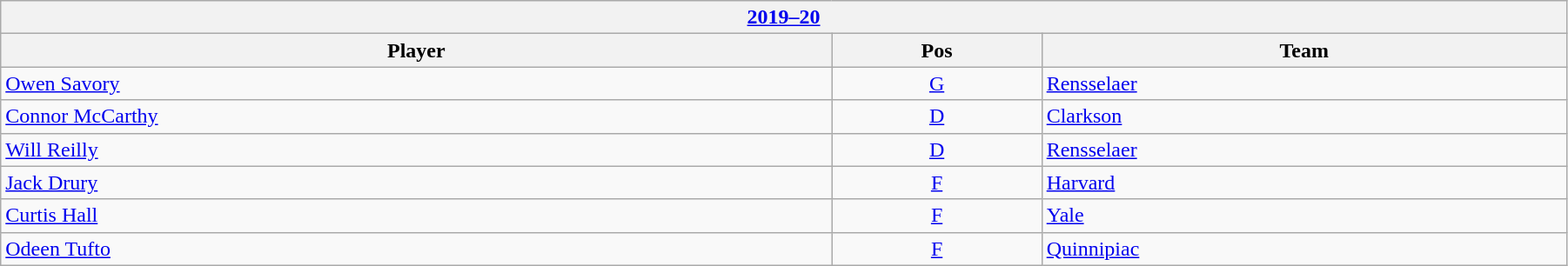<table class="wikitable" width=95%>
<tr>
<th colspan=3><a href='#'>2019–20</a></th>
</tr>
<tr>
<th>Player</th>
<th>Pos</th>
<th>Team</th>
</tr>
<tr>
<td><a href='#'>Owen Savory</a></td>
<td align=center><a href='#'>G</a></td>
<td><a href='#'>Rensselaer</a></td>
</tr>
<tr>
<td><a href='#'>Connor McCarthy</a></td>
<td align=center><a href='#'>D</a></td>
<td><a href='#'>Clarkson</a></td>
</tr>
<tr>
<td><a href='#'>Will Reilly</a></td>
<td align=center><a href='#'>D</a></td>
<td><a href='#'>Rensselaer</a></td>
</tr>
<tr>
<td><a href='#'>Jack Drury</a></td>
<td align=center><a href='#'>F</a></td>
<td><a href='#'>Harvard</a></td>
</tr>
<tr>
<td><a href='#'>Curtis Hall</a></td>
<td align=center><a href='#'>F</a></td>
<td><a href='#'>Yale</a></td>
</tr>
<tr>
<td><a href='#'>Odeen Tufto</a></td>
<td align=center><a href='#'>F</a></td>
<td><a href='#'>Quinnipiac</a></td>
</tr>
</table>
